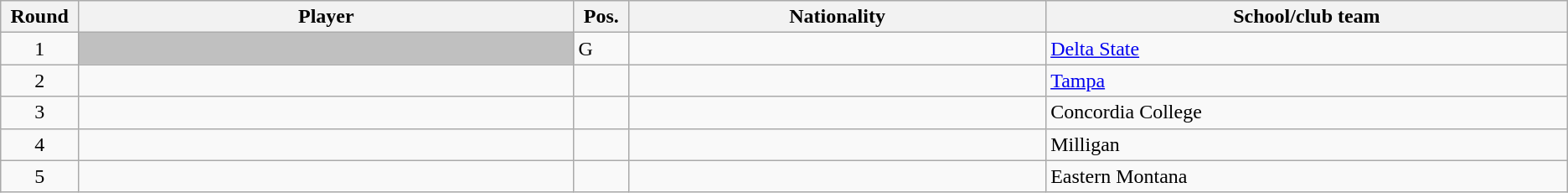<table class="wikitable sortable">
<tr>
<th width="1%">Round</th>
<th width="19%">Player</th>
<th width="1%">Pos.</th>
<th width="16%">Nationality</th>
<th width="20%">School/club team</th>
</tr>
<tr>
<td align=center>1</td>
<td bgcolor="#C0C0C0"></td>
<td>G</td>
<td></td>
<td><a href='#'>Delta State</a></td>
</tr>
<tr>
<td align=center>2</td>
<td></td>
<td></td>
<td></td>
<td><a href='#'>Tampa</a></td>
</tr>
<tr>
<td align=center>3</td>
<td></td>
<td></td>
<td></td>
<td>Concordia College</td>
</tr>
<tr>
<td align=center>4</td>
<td></td>
<td></td>
<td></td>
<td>Milligan</td>
</tr>
<tr>
<td align=center>5</td>
<td></td>
<td></td>
<td></td>
<td>Eastern Montana</td>
</tr>
</table>
